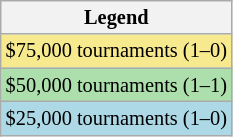<table class="wikitable" style="font-size:85%">
<tr>
<th>Legend</th>
</tr>
<tr style="background:#f7e98e;">
<td>$75,000 tournaments (1–0)</td>
</tr>
<tr style="background:#addfad;">
<td>$50,000 tournaments (1–1)</td>
</tr>
<tr style="background:lightblue;">
<td>$25,000 tournaments (1–0)</td>
</tr>
</table>
